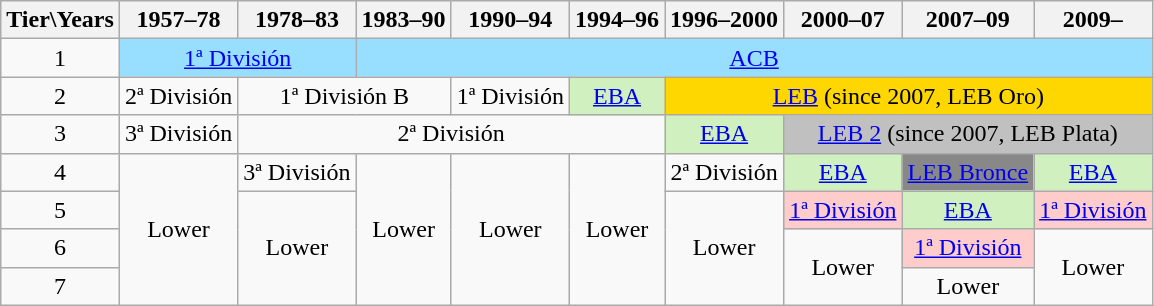<table class="wikitable" style="text-align: center;">
<tr>
<th>Tier\Years</th>
<th>1957–78</th>
<th>1978–83</th>
<th>1983–90</th>
<th>1990–94</th>
<th>1994–96</th>
<th>1996–2000</th>
<th>2000–07</th>
<th>2007–09</th>
<th>2009–</th>
</tr>
<tr>
<td>1</td>
<td colspan=2 bgcolor=97DEFF><a href='#'>1ª División</a></td>
<td colspan=7 bgcolor=97DEFF><a href='#'>ACB</a></td>
</tr>
<tr>
<td>2</td>
<td>2ª División</td>
<td colspan=2>1ª División B</td>
<td>1ª División</td>
<td bgcolor=D0F0C0><a href='#'>EBA</a></td>
<td colspan=4 bgcolor=gold><a href='#'>LEB</a> (since 2007, LEB Oro)</td>
</tr>
<tr>
<td>3</td>
<td>3ª División</td>
<td colspan=4>2ª División</td>
<td bgcolor=D0F0C0><a href='#'>EBA</a></td>
<td colspan=3 bgcolor=silver><a href='#'>LEB 2</a> (since 2007, LEB Plata)</td>
</tr>
<tr>
<td>4</td>
<td rowspan=4>Lower</td>
<td>3ª División</td>
<td rowspan=4>Lower</td>
<td rowspan=4>Lower</td>
<td rowspan=4>Lower</td>
<td>2ª División</td>
<td bgcolor=D0F0C0><a href='#'>EBA</a></td>
<td bgcolor=888888><a href='#'>LEB Bronce</a></td>
<td bgcolor=D0F0C0><a href='#'>EBA</a></td>
</tr>
<tr>
<td>5</td>
<td rowspan=3>Lower</td>
<td rowspan=3>Lower</td>
<td bgcolor=FFCCCC><a href='#'>1ª División</a></td>
<td bgcolor=D0F0C0><a href='#'>EBA</a></td>
<td bgcolor=FFCCCC><a href='#'>1ª División</a></td>
</tr>
<tr>
<td>6</td>
<td rowspan=2>Lower</td>
<td bgcolor=FFCCCC><a href='#'>1ª División</a></td>
<td rowspan=2>Lower</td>
</tr>
<tr>
<td>7</td>
<td>Lower</td>
</tr>
</table>
